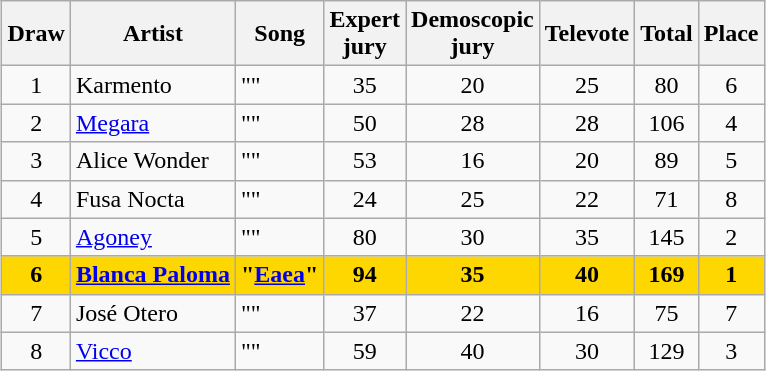<table class="sortable wikitable" style="margin: 1em auto 1em auto; text-align:center;">
<tr>
<th>Draw</th>
<th>Artist</th>
<th>Song</th>
<th>Expert<br>jury</th>
<th>Demoscopic<br>jury</th>
<th>Televote</th>
<th>Total</th>
<th>Place</th>
</tr>
<tr>
<td>1</td>
<td align="left">Karmento</td>
<td align="left">""</td>
<td>35</td>
<td>20</td>
<td>25</td>
<td>80</td>
<td>6</td>
</tr>
<tr>
<td>2</td>
<td align="left"><a href='#'>Megara</a></td>
<td align="left">""</td>
<td>50</td>
<td>28</td>
<td>28</td>
<td>106</td>
<td>4</td>
</tr>
<tr>
<td>3</td>
<td align="left">Alice Wonder</td>
<td align="left">""</td>
<td>53</td>
<td>16</td>
<td>20</td>
<td>89</td>
<td>5</td>
</tr>
<tr>
<td>4</td>
<td align="left">Fusa Nocta</td>
<td align="left">""</td>
<td>24</td>
<td>25</td>
<td>22</td>
<td>71</td>
<td>8</td>
</tr>
<tr>
<td>5</td>
<td align="left"><a href='#'>Agoney</a></td>
<td align="left">""</td>
<td>80</td>
<td>30</td>
<td>35</td>
<td>145</td>
<td>2</td>
</tr>
<tr style="font-weight:bold; background:gold;">
<td scope="row" style="text-align:center; font-weight:bold; background:gold;">6</td>
<td align="left"><a href='#'>Blanca Paloma</a></td>
<td align="left">"<a href='#'>Eaea</a>"</td>
<td>94</td>
<td>35</td>
<td>40</td>
<td>169</td>
<td>1</td>
</tr>
<tr>
<td>7</td>
<td align="left">José Otero</td>
<td align="left">""</td>
<td>37</td>
<td>22</td>
<td>16</td>
<td>75</td>
<td>7</td>
</tr>
<tr>
<td>8</td>
<td align="left"><a href='#'>Vicco</a></td>
<td align="left">""</td>
<td>59</td>
<td>40</td>
<td>30</td>
<td>129</td>
<td>3</td>
</tr>
</table>
